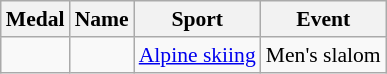<table class="wikitable sortable" style="font-size:90%">
<tr>
<th>Medal</th>
<th>Name</th>
<th>Sport</th>
<th>Event</th>
</tr>
<tr>
<td></td>
<td></td>
<td><a href='#'>Alpine skiing</a></td>
<td>Men's slalom</td>
</tr>
</table>
